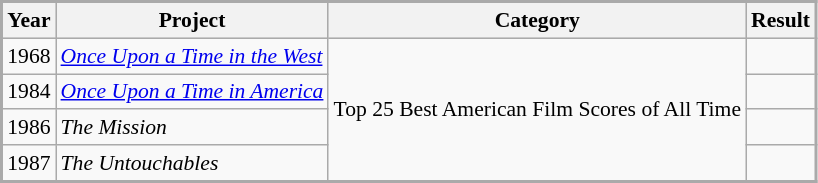<table class="wikitable" style="border:2px #aaa solid; font-size:90%;">
<tr style="background:#ccc; text-align:center;">
<th>Year</th>
<th>Project</th>
<th>Category</th>
<th>Result</th>
</tr>
<tr>
<td>1968</td>
<td><em><a href='#'>Once Upon a Time in the West</a></em></td>
<td rowspan=4>Top 25 Best American Film Scores of All Time</td>
<td></td>
</tr>
<tr>
<td>1984</td>
<td><em><a href='#'>Once Upon a Time in America</a></em></td>
<td></td>
</tr>
<tr>
<td>1986</td>
<td><em>The Mission</em></td>
<td></td>
</tr>
<tr>
<td>1987</td>
<td><em>The Untouchables</em></td>
<td></td>
</tr>
</table>
